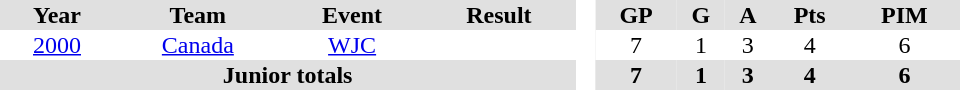<table border="0" cellpadding="1" cellspacing="0" style="text-align:center; width:40em">
<tr ALIGN="center" bgcolor="#e0e0e0">
<th>Year</th>
<th>Team</th>
<th>Event</th>
<th>Result</th>
<th rowspan="99" bgcolor="#ffffff"> </th>
<th>GP</th>
<th>G</th>
<th>A</th>
<th>Pts</th>
<th>PIM</th>
</tr>
<tr>
<td><a href='#'>2000</a></td>
<td><a href='#'>Canada</a></td>
<td><a href='#'>WJC</a></td>
<td></td>
<td>7</td>
<td>1</td>
<td>3</td>
<td>4</td>
<td>6</td>
</tr>
<tr bgcolor="#e0e0e0">
<th colspan="4">Junior totals</th>
<th>7</th>
<th>1</th>
<th>3</th>
<th>4</th>
<th>6</th>
</tr>
</table>
